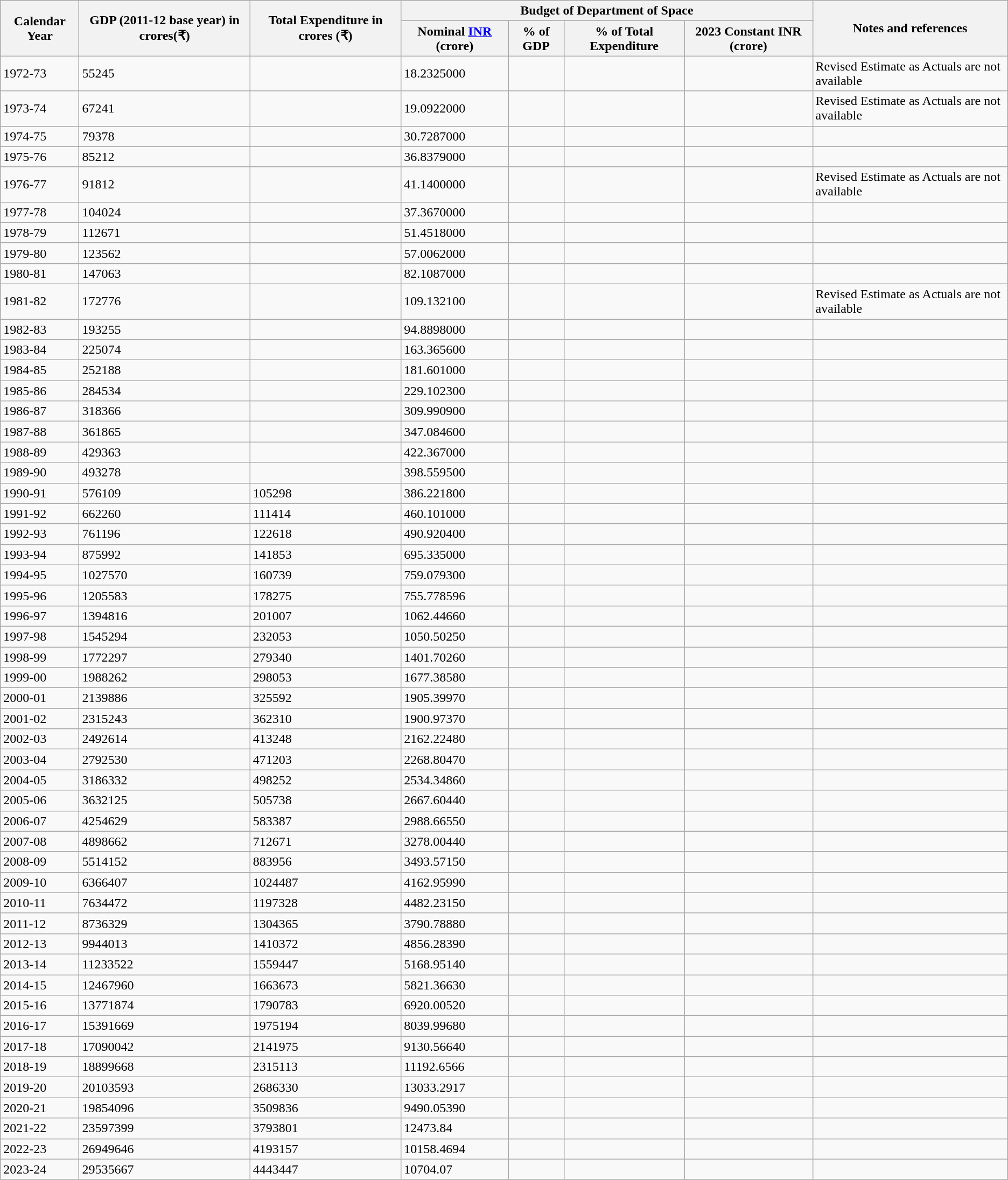<table class="wikitable">
<tr>
<th rowspan="2">Calendar Year</th>
<th rowspan="2">GDP (2011-12 base year) in crores(₹)</th>
<th rowspan="2">Total Expenditure in crores (₹)</th>
<th colspan="4">Budget of Department of Space</th>
<th rowspan="2">Notes and references</th>
</tr>
<tr>
<th style="border-color:inherit;">Nominal <a href='#'>INR</a> (crore)</th>
<th>% of GDP</th>
<th>% of Total Expenditure</th>
<th>2023 Constant INR (crore)</th>
</tr>
<tr>
<td>1972-73</td>
<td>55245</td>
<td></td>
<td>18.2325000</td>
<td></td>
<td></td>
<td></td>
<td>Revised Estimate as Actuals are not available </td>
</tr>
<tr>
<td>1973-74</td>
<td>67241</td>
<td></td>
<td>19.0922000</td>
<td></td>
<td></td>
<td></td>
<td>Revised Estimate as Actuals are not available </td>
</tr>
<tr>
<td>1974-75</td>
<td>79378</td>
<td></td>
<td>30.7287000</td>
<td></td>
<td></td>
<td></td>
<td></td>
</tr>
<tr>
<td>1975-76</td>
<td>85212</td>
<td></td>
<td>36.8379000</td>
<td></td>
<td></td>
<td></td>
<td></td>
</tr>
<tr>
<td>1976-77</td>
<td>91812</td>
<td></td>
<td>41.1400000</td>
<td></td>
<td></td>
<td></td>
<td>Revised Estimate as Actuals are not available </td>
</tr>
<tr>
<td>1977-78</td>
<td>104024</td>
<td></td>
<td>37.3670000</td>
<td></td>
<td></td>
<td></td>
<td></td>
</tr>
<tr>
<td>1978-79</td>
<td>112671</td>
<td></td>
<td>51.4518000</td>
<td></td>
<td></td>
<td></td>
<td></td>
</tr>
<tr>
<td>1979-80</td>
<td>123562</td>
<td></td>
<td>57.0062000</td>
<td></td>
<td></td>
<td></td>
<td></td>
</tr>
<tr>
<td>1980-81</td>
<td>147063</td>
<td></td>
<td>82.1087000</td>
<td></td>
<td></td>
<td></td>
<td></td>
</tr>
<tr>
<td>1981-82</td>
<td>172776</td>
<td></td>
<td>109.132100</td>
<td></td>
<td></td>
<td></td>
<td>Revised Estimate as Actuals are not available </td>
</tr>
<tr>
<td>1982-83</td>
<td>193255</td>
<td></td>
<td>94.8898000</td>
<td></td>
<td></td>
<td></td>
<td></td>
</tr>
<tr>
<td>1983-84</td>
<td>225074</td>
<td></td>
<td>163.365600</td>
<td></td>
<td></td>
<td></td>
<td></td>
</tr>
<tr>
<td>1984-85</td>
<td>252188</td>
<td></td>
<td>181.601000</td>
<td></td>
<td></td>
<td></td>
<td></td>
</tr>
<tr>
<td>1985-86</td>
<td>284534</td>
<td></td>
<td>229.102300</td>
<td></td>
<td></td>
<td></td>
<td></td>
</tr>
<tr>
<td>1986-87</td>
<td>318366</td>
<td></td>
<td>309.990900</td>
<td></td>
<td></td>
<td></td>
<td></td>
</tr>
<tr>
<td>1987-88</td>
<td>361865</td>
<td></td>
<td>347.084600</td>
<td></td>
<td></td>
<td></td>
<td></td>
</tr>
<tr>
<td>1988-89</td>
<td>429363</td>
<td></td>
<td>422.367000</td>
<td></td>
<td></td>
<td></td>
<td></td>
</tr>
<tr>
<td>1989-90</td>
<td>493278</td>
<td></td>
<td>398.559500</td>
<td></td>
<td></td>
<td></td>
<td></td>
</tr>
<tr>
<td>1990-91</td>
<td>576109</td>
<td>105298</td>
<td>386.221800</td>
<td></td>
<td></td>
<td></td>
<td></td>
</tr>
<tr>
<td>1991-92</td>
<td>662260</td>
<td>111414</td>
<td>460.101000</td>
<td></td>
<td></td>
<td></td>
<td></td>
</tr>
<tr>
<td>1992-93</td>
<td>761196</td>
<td>122618</td>
<td>490.920400</td>
<td></td>
<td></td>
<td></td>
<td></td>
</tr>
<tr>
<td>1993-94</td>
<td>875992</td>
<td>141853</td>
<td>695.335000</td>
<td></td>
<td></td>
<td></td>
<td></td>
</tr>
<tr>
<td>1994-95</td>
<td>1027570</td>
<td>160739</td>
<td>759.079300</td>
<td></td>
<td></td>
<td></td>
<td></td>
</tr>
<tr>
<td>1995-96</td>
<td>1205583</td>
<td>178275</td>
<td>755.778596</td>
<td></td>
<td></td>
<td></td>
<td></td>
</tr>
<tr>
<td>1996-97</td>
<td>1394816</td>
<td>201007</td>
<td>1062.44660</td>
<td></td>
<td></td>
<td></td>
<td></td>
</tr>
<tr>
<td>1997-98</td>
<td>1545294</td>
<td>232053</td>
<td>1050.50250</td>
<td></td>
<td></td>
<td></td>
<td></td>
</tr>
<tr>
<td>1998-99</td>
<td>1772297</td>
<td>279340</td>
<td>1401.70260</td>
<td></td>
<td></td>
<td></td>
<td></td>
</tr>
<tr>
<td>1999-00</td>
<td>1988262</td>
<td>298053</td>
<td>1677.38580</td>
<td></td>
<td></td>
<td></td>
<td></td>
</tr>
<tr>
<td>2000-01</td>
<td>2139886</td>
<td>325592</td>
<td>1905.39970</td>
<td></td>
<td></td>
<td></td>
<td></td>
</tr>
<tr>
<td>2001-02</td>
<td>2315243</td>
<td>362310</td>
<td>1900.97370</td>
<td></td>
<td></td>
<td></td>
<td></td>
</tr>
<tr>
<td>2002-03</td>
<td>2492614</td>
<td>413248</td>
<td>2162.22480</td>
<td></td>
<td></td>
<td></td>
<td></td>
</tr>
<tr>
<td>2003-04</td>
<td>2792530</td>
<td>471203</td>
<td>2268.80470</td>
<td></td>
<td></td>
<td></td>
<td></td>
</tr>
<tr>
<td>2004-05</td>
<td>3186332</td>
<td>498252</td>
<td>2534.34860</td>
<td></td>
<td></td>
<td></td>
<td></td>
</tr>
<tr>
<td>2005-06</td>
<td>3632125</td>
<td>505738</td>
<td>2667.60440</td>
<td></td>
<td></td>
<td></td>
<td></td>
</tr>
<tr>
<td>2006-07</td>
<td>4254629</td>
<td>583387</td>
<td>2988.66550</td>
<td></td>
<td></td>
<td></td>
<td></td>
</tr>
<tr>
<td>2007-08</td>
<td>4898662</td>
<td>712671</td>
<td>3278.00440</td>
<td></td>
<td></td>
<td></td>
<td></td>
</tr>
<tr>
<td>2008-09</td>
<td>5514152</td>
<td>883956</td>
<td>3493.57150</td>
<td></td>
<td></td>
<td></td>
<td></td>
</tr>
<tr>
<td>2009-10</td>
<td>6366407</td>
<td>1024487</td>
<td>4162.95990</td>
<td></td>
<td></td>
<td></td>
<td></td>
</tr>
<tr>
<td>2010-11</td>
<td>7634472</td>
<td>1197328</td>
<td>4482.23150</td>
<td></td>
<td></td>
<td></td>
<td></td>
</tr>
<tr>
<td>2011-12</td>
<td>8736329</td>
<td>1304365</td>
<td>3790.78880</td>
<td></td>
<td></td>
<td></td>
<td></td>
</tr>
<tr>
<td>2012-13</td>
<td>9944013</td>
<td>1410372</td>
<td>4856.28390</td>
<td></td>
<td></td>
<td></td>
<td></td>
</tr>
<tr>
<td>2013-14</td>
<td>11233522</td>
<td>1559447</td>
<td>5168.95140</td>
<td></td>
<td></td>
<td></td>
<td></td>
</tr>
<tr>
<td>2014-15</td>
<td>12467960</td>
<td>1663673</td>
<td>5821.36630</td>
<td></td>
<td></td>
<td></td>
<td></td>
</tr>
<tr>
<td>2015-16</td>
<td>13771874</td>
<td>1790783</td>
<td>6920.00520</td>
<td></td>
<td></td>
<td></td>
<td></td>
</tr>
<tr>
<td>2016-17</td>
<td>15391669</td>
<td>1975194</td>
<td>8039.99680</td>
<td></td>
<td></td>
<td></td>
<td></td>
</tr>
<tr>
<td>2017-18</td>
<td>17090042</td>
<td>2141975</td>
<td>9130.56640</td>
<td></td>
<td></td>
<td></td>
<td></td>
</tr>
<tr>
<td>2018-19</td>
<td>18899668</td>
<td>2315113</td>
<td>11192.6566</td>
<td></td>
<td></td>
<td></td>
<td></td>
</tr>
<tr>
<td>2019-20</td>
<td>20103593</td>
<td>2686330</td>
<td>13033.2917</td>
<td></td>
<td></td>
<td></td>
<td></td>
</tr>
<tr>
<td>2020-21</td>
<td>19854096</td>
<td>3509836</td>
<td>9490.05390</td>
<td></td>
<td></td>
<td></td>
<td></td>
</tr>
<tr>
<td>2021-22</td>
<td>23597399</td>
<td>3793801</td>
<td>12473.84</td>
<td></td>
<td></td>
<td></td>
<td></td>
</tr>
<tr>
<td>2022-23</td>
<td>26949646</td>
<td>4193157</td>
<td>10158.4694</td>
<td></td>
<td></td>
<td></td>
<td></td>
</tr>
<tr>
<td>2023-24</td>
<td>29535667</td>
<td>4443447</td>
<td>10704.07</td>
<td></td>
<td></td>
<td></td>
<td></td>
</tr>
</table>
